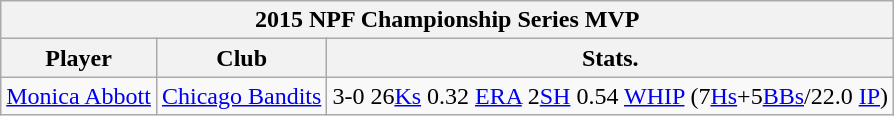<table class="wikitable">
<tr>
<th colspan=3>2015 NPF Championship Series MVP</th>
</tr>
<tr>
<th>Player</th>
<th>Club</th>
<th>Stats.</th>
</tr>
<tr>
<td><a href='#'>Monica Abbott</a></td>
<td><a href='#'>Chicago Bandits</a></td>
<td>3-0 26<a href='#'>Ks</a> 0.32 <a href='#'>ERA</a> 2<a href='#'>SH</a> 0.54 <a href='#'>WHIP</a> (7<a href='#'>Hs</a>+5<a href='#'>BBs</a>/22.0 <a href='#'>IP</a>)</td>
</tr>
</table>
